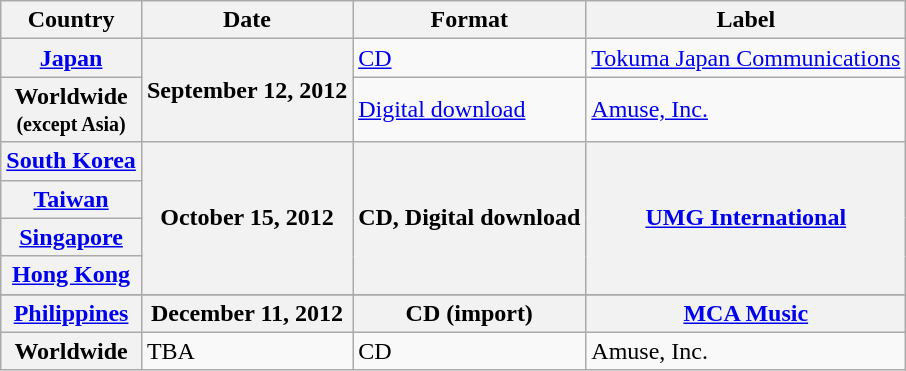<table class="wikitable plainrowheaders">
<tr>
<th scope="col">Country</th>
<th>Date</th>
<th>Format</th>
<th>Label</th>
</tr>
<tr>
<th scope="row" rowspan="1"><a href='#'>Japan</a></th>
<th scope="row" rowspan="2">September 12, 2012</th>
<td><a href='#'>CD</a></td>
<td><a href='#'>Tokuma Japan Communications</a></td>
</tr>
<tr>
<th scope="row" rowspan="1">Worldwide<br><small>(except Asia)</small></th>
<td><a href='#'>Digital download</a></td>
<td><a href='#'>Amuse, Inc.</a></td>
</tr>
<tr>
<th scope="row" rowspan="1"><a href='#'>South Korea</a></th>
<th scope="row" rowspan="4">October 15, 2012</th>
<th scope="row" rowspan="4">CD, Digital download</th>
<th scope="row" rowspan="4"><a href='#'>UMG International</a></th>
</tr>
<tr>
<th scope="row" rowspan="1"><a href='#'>Taiwan</a></th>
</tr>
<tr>
<th scope="row" rowspan="1"><a href='#'>Singapore</a></th>
</tr>
<tr>
<th scope="row" rowspan="1"><a href='#'>Hong Kong</a></th>
</tr>
<tr>
</tr>
<tr>
<th scope="row" rowspan="1"><a href='#'>Philippines</a></th>
<th scope="row" rowspan="1">December 11, 2012</th>
<th scope="row" rowspan="1">CD (import)</th>
<th scope="row" rowspan="1"><a href='#'>MCA Music</a></th>
</tr>
<tr>
<th scope="row" rowspan="1">Worldwide</th>
<td>TBA</td>
<td>CD</td>
<td>Amuse, Inc.</td>
</tr>
</table>
